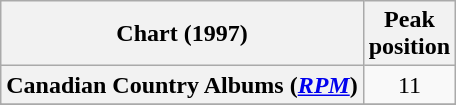<table class="wikitable sortable plainrowheaders" style="text-align:center">
<tr>
<th scope="col">Chart (1997)</th>
<th scope="col">Peak<br> position</th>
</tr>
<tr>
<th scope="row">Canadian Country Albums (<em><a href='#'>RPM</a></em>)</th>
<td>11</td>
</tr>
<tr>
</tr>
<tr>
</tr>
</table>
